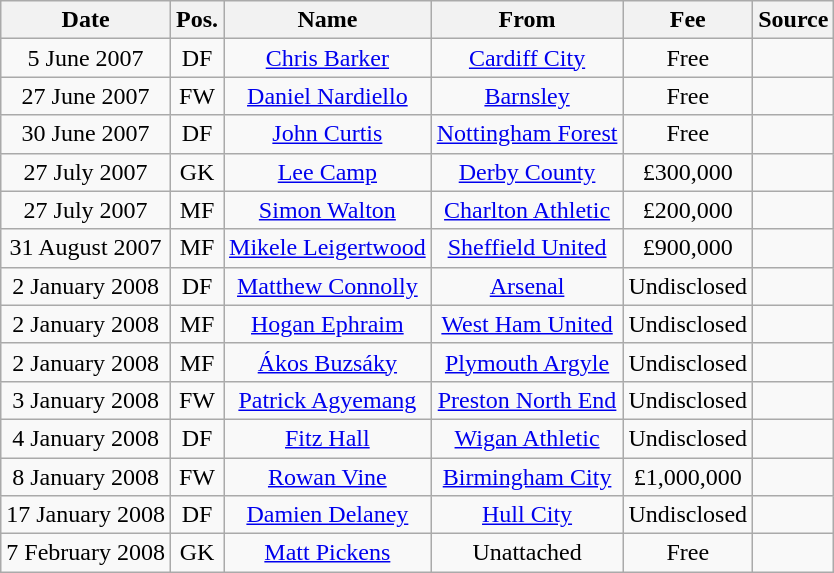<table class="wikitable" style="text-align:center">
<tr>
<th>Date</th>
<th>Pos.</th>
<th>Name</th>
<th>From</th>
<th>Fee</th>
<th>Source</th>
</tr>
<tr>
<td>5 June 2007</td>
<td>DF</td>
<td> <a href='#'>Chris Barker</a></td>
<td> <a href='#'>Cardiff City</a></td>
<td>Free</td>
<td></td>
</tr>
<tr>
<td>27 June 2007</td>
<td>FW</td>
<td> <a href='#'>Daniel Nardiello</a></td>
<td> <a href='#'>Barnsley</a></td>
<td>Free</td>
<td></td>
</tr>
<tr>
<td>30 June 2007</td>
<td>DF</td>
<td> <a href='#'>John Curtis</a></td>
<td> <a href='#'>Nottingham Forest</a></td>
<td>Free</td>
<td></td>
</tr>
<tr>
<td>27 July 2007</td>
<td>GK</td>
<td> <a href='#'>Lee Camp</a></td>
<td> <a href='#'>Derby County</a></td>
<td>£300,000</td>
<td></td>
</tr>
<tr>
<td>27 July 2007</td>
<td>MF</td>
<td> <a href='#'>Simon Walton</a></td>
<td> <a href='#'>Charlton Athletic</a></td>
<td>£200,000</td>
<td></td>
</tr>
<tr>
<td>31 August 2007</td>
<td>MF</td>
<td> <a href='#'>Mikele Leigertwood</a></td>
<td> <a href='#'>Sheffield United</a></td>
<td>£900,000</td>
<td></td>
</tr>
<tr>
<td>2 January 2008</td>
<td>DF</td>
<td> <a href='#'>Matthew Connolly</a></td>
<td> <a href='#'>Arsenal</a></td>
<td>Undisclosed</td>
<td></td>
</tr>
<tr>
<td>2 January 2008</td>
<td>MF</td>
<td> <a href='#'>Hogan Ephraim</a></td>
<td> <a href='#'>West Ham United</a></td>
<td>Undisclosed</td>
<td></td>
</tr>
<tr>
<td>2 January 2008</td>
<td>MF</td>
<td> <a href='#'>Ákos Buzsáky</a></td>
<td> <a href='#'>Plymouth Argyle</a></td>
<td>Undisclosed</td>
<td></td>
</tr>
<tr>
<td>3 January 2008</td>
<td>FW</td>
<td> <a href='#'>Patrick Agyemang</a></td>
<td> <a href='#'>Preston North End</a></td>
<td>Undisclosed</td>
<td></td>
</tr>
<tr>
<td>4 January 2008</td>
<td>DF</td>
<td> <a href='#'>Fitz Hall</a></td>
<td> <a href='#'>Wigan Athletic</a></td>
<td>Undisclosed</td>
<td></td>
</tr>
<tr>
<td>8 January 2008</td>
<td>FW</td>
<td> <a href='#'>Rowan Vine</a></td>
<td> <a href='#'>Birmingham City</a></td>
<td>£1,000,000</td>
<td></td>
</tr>
<tr>
<td>17 January 2008</td>
<td>DF</td>
<td> <a href='#'>Damien Delaney</a></td>
<td> <a href='#'>Hull City</a></td>
<td>Undisclosed</td>
<td></td>
</tr>
<tr>
<td>7 February 2008</td>
<td>GK</td>
<td> <a href='#'>Matt Pickens</a></td>
<td>Unattached</td>
<td>Free</td>
<td></td>
</tr>
</table>
